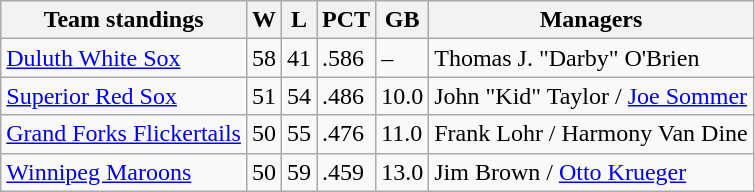<table class="wikitable">
<tr>
<th>Team standings</th>
<th>W</th>
<th>L</th>
<th>PCT</th>
<th>GB</th>
<th>Managers</th>
</tr>
<tr>
<td><a href='#'>Duluth White Sox</a></td>
<td>58</td>
<td>41</td>
<td>.586</td>
<td>–</td>
<td>Thomas J. "Darby" O'Brien</td>
</tr>
<tr>
<td><a href='#'>Superior Red Sox</a></td>
<td>51</td>
<td>54</td>
<td>.486</td>
<td>10.0</td>
<td>John "Kid" Taylor / <a href='#'>Joe Sommer</a></td>
</tr>
<tr>
<td><a href='#'>Grand Forks Flickertails</a></td>
<td>50</td>
<td>55</td>
<td>.476</td>
<td>11.0</td>
<td>Frank Lohr / Harmony Van Dine</td>
</tr>
<tr>
<td><a href='#'>Winnipeg Maroons</a></td>
<td>50</td>
<td>59</td>
<td>.459</td>
<td>13.0</td>
<td>Jim Brown / <a href='#'>Otto Krueger</a></td>
</tr>
</table>
